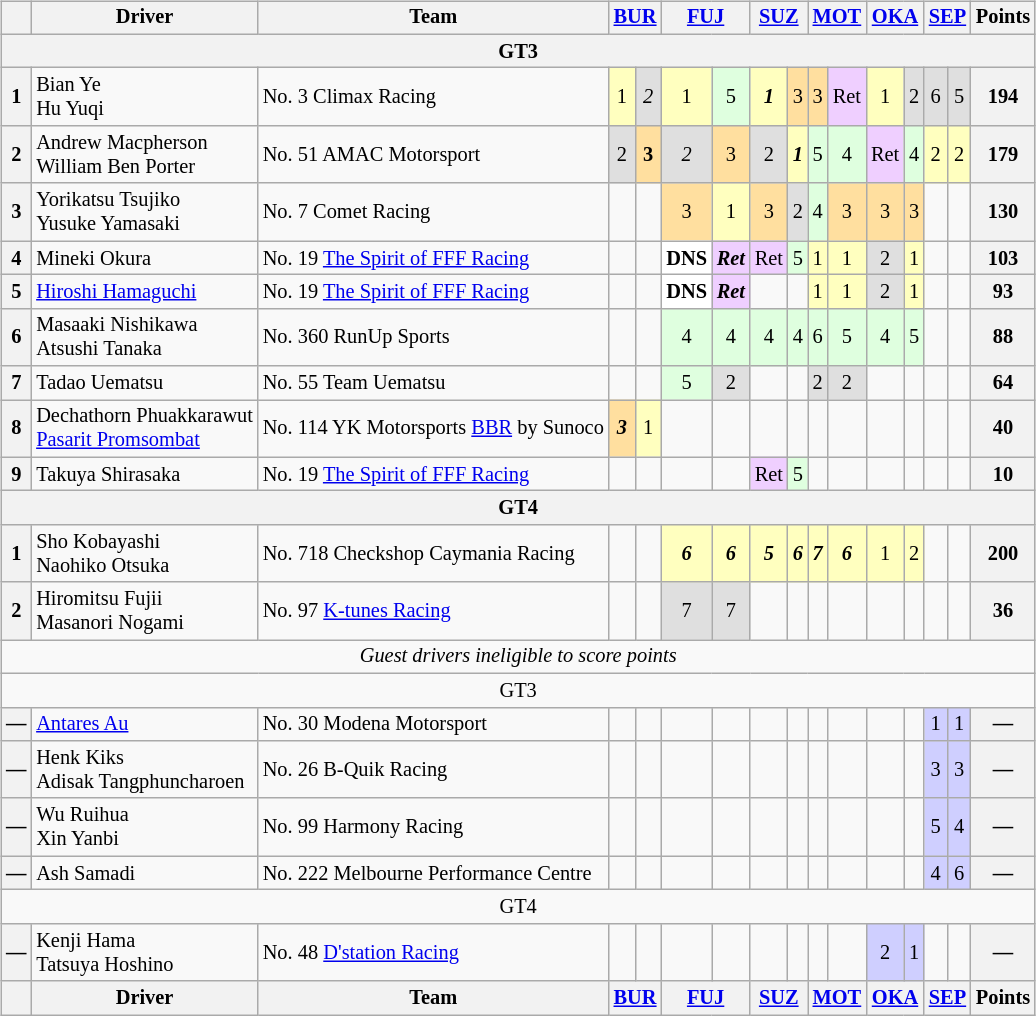<table>
<tr>
<td valign="top"><br><table class="wikitable" style="font-size: 85%; text-align:center;">
<tr>
<th></th>
<th>Driver</th>
<th>Team</th>
<th colspan="2"><a href='#'>BUR</a><br></th>
<th colspan="2"><a href='#'>FUJ</a><br></th>
<th colspan="2"><a href='#'>SUZ</a><br></th>
<th colspan="2"><a href='#'>MOT</a><br></th>
<th colspan="2"><a href='#'>OKA</a><br></th>
<th colspan="2"><a href='#'>SEP</a><br></th>
<th>Points</th>
</tr>
<tr>
<th colspan="16">GT3</th>
</tr>
<tr>
<th>1</th>
<td align="left"> Bian Ye<br> Hu Yuqi</td>
<td align="left"> No. 3 Climax Racing</td>
<td style="background:#FFFFBF;">1</td>
<td style="background:#DFDFDF;"><em>2</em></td>
<td style="background:#FFFFBF;">1</td>
<td style="background:#DFFFDF;">5</td>
<td style="background:#FFFFBF;"><strong><em>1</em></strong></td>
<td style="background:#FFDF9F;">3</td>
<td style="background:#FFDF9F;">3</td>
<td style="background:#EFCFFF;">Ret</td>
<td style="background:#FFFFBF;">1</td>
<td style="background:#DFDFDF;">2</td>
<td style="background:#DFDFDF;">6</td>
<td style="background:#DFDFDF;">5</td>
<th>194</th>
</tr>
<tr>
<th>2</th>
<td align="left"> Andrew Macpherson<br> William Ben Porter</td>
<td align="left"> No. 51 AMAC Motorsport</td>
<td style="background:#DFDFDF;">2</td>
<td style="background:#FFDF9F;"><strong>3</strong></td>
<td style="background:#DFDFDF;"><em>2</em></td>
<td style="background:#FFDF9F;">3</td>
<td style="background:#DFDFDF;">2</td>
<td style="background:#FFFFBF;"><strong><em>1</em></strong></td>
<td style="background:#DFFFDF;">5</td>
<td style="background:#DFFFDF;">4</td>
<td style="background:#EFCFFF;">Ret</td>
<td style="background:#DFFFDF;">4</td>
<td style="background:#FFFFBF;">2</td>
<td style="background:#FFFFBF;">2</td>
<th>179</th>
</tr>
<tr>
<th>3</th>
<td align="left"> Yorikatsu Tsujiko<br> Yusuke Yamasaki</td>
<td align="left"> No. 7 Comet Racing</td>
<td></td>
<td></td>
<td style="background:#FFDF9F;">3</td>
<td style="background:#FFFFBF;">1</td>
<td style="background:#FFDF9F;">3</td>
<td style="background:#DFDFDF;">2</td>
<td style="background:#DFFFDF;">4</td>
<td style="background:#FFDF9F;">3</td>
<td style="background:#FFDF9F;">3</td>
<td style="background:#FFDF9F;">3</td>
<td></td>
<td></td>
<th>130</th>
</tr>
<tr>
<th>4</th>
<td align="left"> Mineki Okura</td>
<td align="left"> No. 19 <a href='#'>The Spirit of FFF Racing</a></td>
<td></td>
<td></td>
<td style="background:#FFFFFF;"><strong>DNS</strong></td>
<td style="background:#EFCFFF;"><strong><em>Ret</em></strong></td>
<td style="background:#EFCFFF;">Ret</td>
<td style="background:#DFFFDF;">5</td>
<td style="background:#FFFFBF;">1</td>
<td style="background:#FFFFBF;">1</td>
<td style="background:#DFDFDF;">2</td>
<td style="background:#FFFFBF;">1</td>
<td></td>
<td></td>
<th>103</th>
</tr>
<tr>
<th>5</th>
<td align="left"> <a href='#'>Hiroshi Hamaguchi</a></td>
<td align="left"> No. 19 <a href='#'>The Spirit of FFF Racing</a></td>
<td></td>
<td></td>
<td style="background:#FFFFFF;"><strong>DNS</strong></td>
<td style="background:#EFCFFF;"><strong><em>Ret</em></strong></td>
<td></td>
<td></td>
<td style="background:#FFFFBF;">1</td>
<td style="background:#FFFFBF;">1</td>
<td style="background:#DFDFDF;">2</td>
<td style="background:#FFFFBF;">1</td>
<td></td>
<td></td>
<th>93</th>
</tr>
<tr>
<th>6</th>
<td align="left"> Masaaki Nishikawa<br> Atsushi Tanaka</td>
<td align="left"> No. 360 RunUp Sports</td>
<td></td>
<td></td>
<td style="background:#DFFFDF;">4</td>
<td style="background:#DFFFDF;">4</td>
<td style="background:#DFFFDF;">4</td>
<td style="background:#DFFFDF;">4</td>
<td style="background:#DFFFDF;">6</td>
<td style="background:#DFFFDF;">5</td>
<td style="background:#DFFFDF;">4</td>
<td style="background:#DFFFDF;">5</td>
<td></td>
<td></td>
<th>88</th>
</tr>
<tr>
<th>7</th>
<td align="left"> Tadao Uematsu</td>
<td align="left"> No. 55 Team Uematsu</td>
<td></td>
<td></td>
<td style="background:#DFFFDF;">5</td>
<td style="background:#DFDFDF;">2</td>
<td></td>
<td></td>
<td style="background:#DFDFDF;">2</td>
<td style="background:#DFDFDF;">2</td>
<td></td>
<td></td>
<td></td>
<td></td>
<th>64</th>
</tr>
<tr>
<th>8</th>
<td align="left"> Dechathorn Phuakkarawut<br> <a href='#'>Pasarit Promsombat</a></td>
<td align="left"> No. 114 YK Motorsports <a href='#'>BBR</a> by Sunoco</td>
<td style="background:#FFDF9F;"><strong><em>3</em></strong></td>
<td style="background:#FFFFBF;">1</td>
<td></td>
<td></td>
<td></td>
<td></td>
<td></td>
<td></td>
<td></td>
<td></td>
<td></td>
<td></td>
<th>40</th>
</tr>
<tr>
<th>9</th>
<td align="left"> Takuya Shirasaka</td>
<td align="left"> No. 19 <a href='#'>The Spirit of FFF Racing</a></td>
<td></td>
<td></td>
<td></td>
<td></td>
<td style="background:#EFCFFF;">Ret</td>
<td style="background:#DFFFDF;">5</td>
<td></td>
<td></td>
<td></td>
<td></td>
<td></td>
<td></td>
<th>10</th>
</tr>
<tr>
<th colspan="16">GT4</th>
</tr>
<tr>
<th>1</th>
<td align="left"> Sho Kobayashi<br> Naohiko Otsuka</td>
<td align="left"> No. 718 Checkshop Caymania Racing</td>
<td></td>
<td></td>
<td style="background:#FFFFBF"><strong><em>6</em></strong></td>
<td style="background:#FFFFBF"><strong><em>6</em></strong></td>
<td style="background:#FFFFBF"><strong><em>5</em></strong></td>
<td style="background:#FFFFBF"><strong><em>6</em></strong></td>
<td style="background:#FFFFBF"><strong><em>7</em></strong></td>
<td style="background:#FFFFBF"><strong><em>6</em></strong></td>
<td style="background:#FFFFBF">1</td>
<td style="background:#FFFFBF">2</td>
<td></td>
<td></td>
<th>200</th>
</tr>
<tr>
<th>2</th>
<td align="left"> Hiromitsu Fujii<br> Masanori Nogami</td>
<td align="left"> No. 97 <a href='#'>K-tunes Racing</a></td>
<td></td>
<td></td>
<td style="background:#DFDFDF">7</td>
<td style="background:#DFDFDF">7</td>
<td></td>
<td></td>
<td></td>
<td></td>
<td></td>
<td></td>
<td></td>
<td></td>
<th>36</th>
</tr>
<tr>
<td colspan="17"><em>Guest drivers ineligible to score points</em></td>
</tr>
<tr>
<td colspan="17">GT3</td>
</tr>
<tr>
<th>—</th>
<td align="left"> <a href='#'>Antares Au</a></td>
<td align="left"> No. 30 Modena Motorsport</td>
<td></td>
<td></td>
<td></td>
<td></td>
<td></td>
<td></td>
<td></td>
<td></td>
<td></td>
<td></td>
<td style="background:#CFCFFF;">1</td>
<td style="background:#CFCFFF;">1</td>
<th>—</th>
</tr>
<tr>
<th>—</th>
<td align="left"> Henk Kiks<br> Adisak Tangphuncharoen</td>
<td align="left"> No. 26 B-Quik Racing</td>
<td></td>
<td></td>
<td></td>
<td></td>
<td></td>
<td></td>
<td></td>
<td></td>
<td></td>
<td></td>
<td style="background:#CFCFFF;">3</td>
<td style="background:#CFCFFF;">3</td>
<th>—</th>
</tr>
<tr>
<th>—</th>
<td align="left"> Wu Ruihua<br> Xin Yanbi</td>
<td align="left"> No. 99 Harmony Racing</td>
<td></td>
<td></td>
<td></td>
<td></td>
<td></td>
<td></td>
<td></td>
<td></td>
<td></td>
<td></td>
<td style="background:#CFCFFF;">5</td>
<td style="background:#CFCFFF;">4</td>
<th>—</th>
</tr>
<tr>
<th>—</th>
<td align="left"> Ash Samadi</td>
<td align="left"> No. 222 Melbourne Performance Centre</td>
<td></td>
<td></td>
<td></td>
<td></td>
<td></td>
<td></td>
<td></td>
<td></td>
<td></td>
<td></td>
<td style="background:#CFCFFF;">4</td>
<td style="background:#CFCFFF;">6</td>
<th>—</th>
</tr>
<tr>
<td colspan="17">GT4</td>
</tr>
<tr>
<th>—</th>
<td align="left"> Kenji Hama<br> Tatsuya Hoshino</td>
<td align="left"> No. 48 <a href='#'>D'station Racing</a></td>
<td></td>
<td></td>
<td></td>
<td></td>
<td></td>
<td></td>
<td></td>
<td></td>
<td style="background:#CFCFFF;">2</td>
<td style="background:#CFCFFF;">1</td>
<td></td>
<td></td>
<th>—</th>
</tr>
<tr>
<th></th>
<th>Driver</th>
<th>Team</th>
<th colspan="2"><a href='#'>BUR</a><br></th>
<th colspan="2"><a href='#'>FUJ</a><br></th>
<th colspan="2"><a href='#'>SUZ</a><br></th>
<th colspan="2"><a href='#'>MOT</a><br></th>
<th colspan="2"><a href='#'>OKA</a><br></th>
<th colspan="2"><a href='#'>SEP</a><br></th>
<th>Points</th>
</tr>
</table>
</td>
</tr>
</table>
